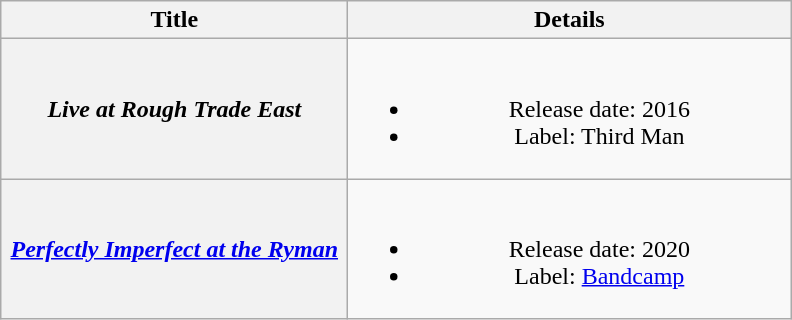<table class="wikitable plainrowheaders" style="text-align:center;">
<tr>
<th style="width:14em;">Title</th>
<th style="width:18em;">Details</th>
</tr>
<tr>
<th scope="row"><em>Live at Rough Trade East</em></th>
<td><br><ul><li>Release date: 2016</li><li>Label: Third Man</li></ul></td>
</tr>
<tr>
<th scope="row"><em><a href='#'>Perfectly Imperfect at the Ryman</a></em></th>
<td><br><ul><li>Release date: 2020</li><li>Label: <a href='#'>Bandcamp</a></li></ul></td>
</tr>
</table>
